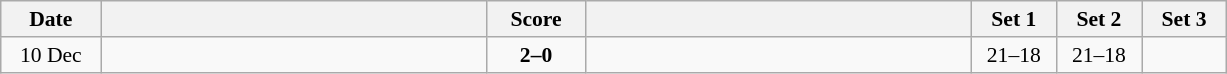<table class="wikitable" style="text-align: center; font-size:90% ">
<tr>
<th width="60">Date</th>
<th align="right" width="250"></th>
<th width="60">Score</th>
<th align="left" width="250"></th>
<th width="50">Set 1</th>
<th width="50">Set 2</th>
<th width="50">Set 3</th>
</tr>
<tr>
<td>10 Dec</td>
<td align=right><strong></strong></td>
<td align=center><strong>2–0</strong></td>
<td align=left></td>
<td>21–18</td>
<td>21–18</td>
<td></td>
</tr>
</table>
